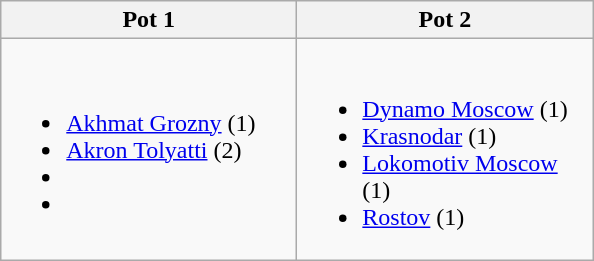<table class="wikitable">
<tr>
<th width="190">Pot 1</th>
<th width="190">Pot 2</th>
</tr>
<tr>
<td><br><ul><li><a href='#'>Akhmat Grozny</a> (1)</li><li><a href='#'>Akron Tolyatti</a> (2)</li><li></li><li></li></ul></td>
<td><br><ul><li><a href='#'>Dynamo Moscow</a> (1)</li><li><a href='#'>Krasnodar</a> (1)</li><li><a href='#'>Lokomotiv Moscow</a> (1)</li><li><a href='#'>Rostov</a> (1)</li></ul></td>
</tr>
</table>
